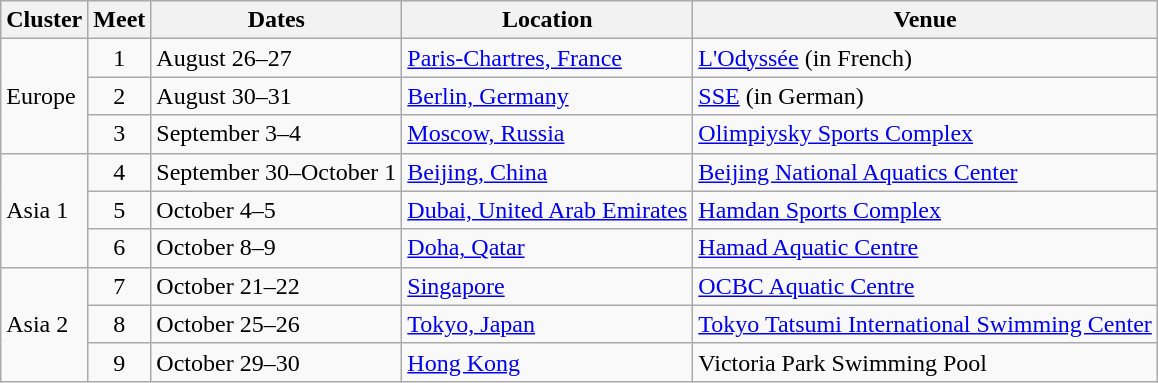<table class=wikitable>
<tr>
<th>Cluster</th>
<th>Meet</th>
<th>Dates</th>
<th>Location</th>
<th>Venue</th>
</tr>
<tr>
<td rowspan=3>Europe</td>
<td align=center>1</td>
<td>August 26–27</td>
<td> <a href='#'>Paris-Chartres, France</a></td>
<td><a href='#'>L'Odyssée</a> (in French)</td>
</tr>
<tr>
<td align=center>2</td>
<td>August 30–31</td>
<td> <a href='#'>Berlin, Germany</a></td>
<td><a href='#'>SSE</a> (in German)</td>
</tr>
<tr>
<td align=center>3</td>
<td>September 3–4</td>
<td> <a href='#'>Moscow, Russia</a></td>
<td><a href='#'>Olimpiysky Sports Complex</a></td>
</tr>
<tr>
<td rowspan=3>Asia 1</td>
<td align=center>4</td>
<td>September 30–October 1</td>
<td> <a href='#'>Beijing, China</a></td>
<td><a href='#'>Beijing National Aquatics Center</a></td>
</tr>
<tr>
<td align=center>5</td>
<td>October 4–5</td>
<td> <a href='#'>Dubai, United Arab Emirates</a></td>
<td><a href='#'>Hamdan Sports Complex</a></td>
</tr>
<tr>
<td align=center>6</td>
<td>October 8–9</td>
<td> <a href='#'>Doha, Qatar</a></td>
<td><a href='#'>Hamad Aquatic Centre</a></td>
</tr>
<tr>
<td rowspan=3>Asia 2</td>
<td align=center>7</td>
<td>October 21–22</td>
<td> <a href='#'>Singapore</a></td>
<td><a href='#'>OCBC Aquatic Centre</a></td>
</tr>
<tr>
<td align=center>8</td>
<td>October 25–26</td>
<td> <a href='#'>Tokyo, Japan</a></td>
<td><a href='#'>Tokyo Tatsumi International Swimming Center</a></td>
</tr>
<tr>
<td align=center>9</td>
<td>October 29–30</td>
<td> <a href='#'>Hong Kong</a></td>
<td>Victoria Park Swimming Pool</td>
</tr>
</table>
